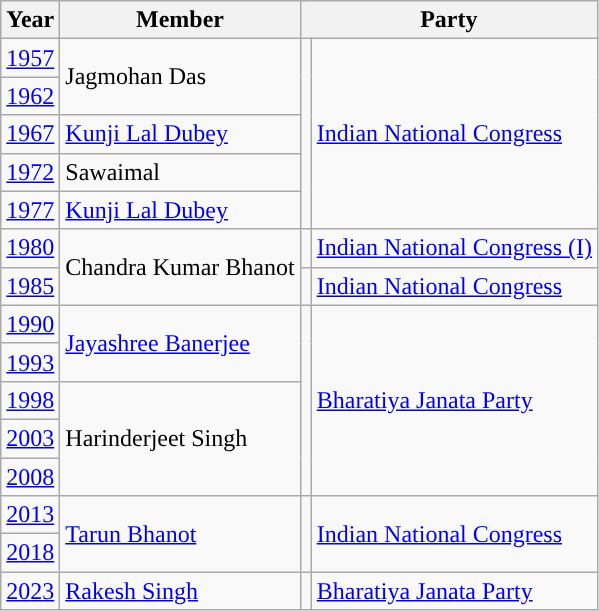<table class="wikitable">
<tr>
<th>Year</th>
<th>Member</th>
<th colspan="2">Party</th>
</tr>
<tr>
<td><a href='#'>1957</a></td>
<td rowspan="2">Jagmohan Das</td>
<td rowspan="5" style="background-color: "></td>
<td rowspan="5"><a href='#'>Indian National Congress</a></td>
</tr>
<tr>
<td><a href='#'>1962</a></td>
</tr>
<tr>
<td><a href='#'>1967</a></td>
<td><a href='#'>Kunji Lal Dubey</a></td>
</tr>
<tr>
<td><a href='#'>1972</a></td>
<td>Sawaimal</td>
</tr>
<tr>
<td><a href='#'>1977</a></td>
<td><a href='#'>Kunji Lal Dubey</a></td>
</tr>
<tr>
<td><a href='#'>1980</a></td>
<td rowspan="2">Chandra Kumar Bhanot</td>
<td style="background-color: "></td>
<td><a href='#'>Indian National Congress (I)</a></td>
</tr>
<tr>
<td><a href='#'>1985</a></td>
<td style="background-color: "></td>
<td><a href='#'>Indian National Congress</a></td>
</tr>
<tr>
<td><a href='#'>1990</a></td>
<td rowspan="2"><a href='#'>Jayashree Banerjee</a></td>
<td rowspan="5" style="background-color: "></td>
<td rowspan="5"><a href='#'>Bharatiya Janata Party</a></td>
</tr>
<tr>
<td><a href='#'>1993</a></td>
</tr>
<tr>
<td><a href='#'>1998</a></td>
<td rowspan="3">Harinderjeet Singh</td>
</tr>
<tr>
<td><a href='#'>2003</a></td>
</tr>
<tr>
<td><a href='#'>2008</a></td>
</tr>
<tr>
<td><a href='#'>2013</a></td>
<td rowspan="2"><a href='#'>Tarun Bhanot</a></td>
<td rowspan="2" style="background-color: "></td>
<td rowspan="2"><a href='#'>Indian National Congress</a></td>
</tr>
<tr>
<td><a href='#'>2018</a></td>
</tr>
<tr>
<td><a href='#'>2023</a></td>
<td><a href='#'>Rakesh Singh</a></td>
<td style="background-color: "></td>
<td><a href='#'>Bharatiya Janata Party</a></td>
</tr>
</table>
